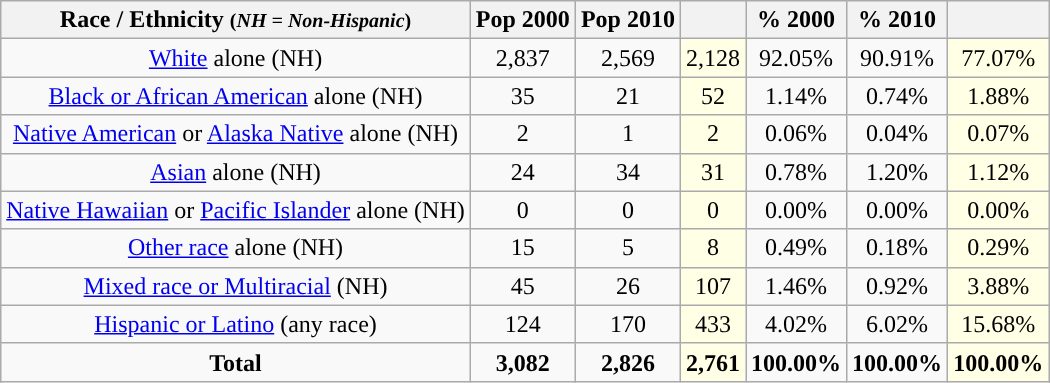<table class="wikitable" style="text-align:center;">
<tr>
<th>Race / Ethnicity <small>(<em>NH = Non-Hispanic</em>)</small></th>
<th>Pop 2000</th>
<th>Pop 2010</th>
<th></th>
<th>% 2000</th>
<th>% 2010</th>
<th></th>
</tr>
<tr>
<td><a href='#'>White</a> alone (NH)</td>
<td>2,837</td>
<td>2,569</td>
<td style='background: #ffffe6;'>2,128</td>
<td>92.05%</td>
<td>90.91%</td>
<td style='background: #ffffe6;'>77.07%</td>
</tr>
<tr>
<td><a href='#'>Black or African American</a> alone (NH)</td>
<td>35</td>
<td>21</td>
<td style='background: #ffffe6;'>52</td>
<td>1.14%</td>
<td>0.74%</td>
<td style='background: #ffffe6;'>1.88%</td>
</tr>
<tr>
<td><a href='#'>Native American</a> or <a href='#'>Alaska Native</a> alone (NH)</td>
<td>2</td>
<td>1</td>
<td style='background: #ffffe6;'>2</td>
<td>0.06%</td>
<td>0.04%</td>
<td style='background: #ffffe6;'>0.07%</td>
</tr>
<tr>
<td><a href='#'>Asian</a> alone (NH)</td>
<td>24</td>
<td>34</td>
<td style='background: #ffffe6;'>31</td>
<td>0.78%</td>
<td>1.20%</td>
<td style='background: #ffffe6;'>1.12%</td>
</tr>
<tr>
<td><a href='#'>Native Hawaiian</a> or <a href='#'>Pacific Islander</a> alone (NH)</td>
<td>0</td>
<td>0</td>
<td style='background: #ffffe6;'>0</td>
<td>0.00%</td>
<td>0.00%</td>
<td style='background: #ffffe6;'>0.00%</td>
</tr>
<tr>
<td><a href='#'>Other race</a> alone (NH)</td>
<td>15</td>
<td>5</td>
<td style='background: #ffffe6;'>8</td>
<td>0.49%</td>
<td>0.18%</td>
<td style='background: #ffffe6;'>0.29%</td>
</tr>
<tr>
<td><a href='#'>Mixed race or Multiracial</a> (NH)</td>
<td>45</td>
<td>26</td>
<td style='background: #ffffe6;'>107</td>
<td>1.46%</td>
<td>0.92%</td>
<td style='background: #ffffe6;'>3.88%</td>
</tr>
<tr>
<td><a href='#'>Hispanic or Latino</a> (any race)</td>
<td>124</td>
<td>170</td>
<td style='background: #ffffe6;'>433</td>
<td>4.02%</td>
<td>6.02%</td>
<td style='background: #ffffe6;'>15.68%</td>
</tr>
<tr>
<td><strong>Total</strong></td>
<td><strong>3,082</strong></td>
<td><strong>2,826</strong></td>
<td style='background: #ffffe6;'><strong>2,761</strong></td>
<td><strong>100.00%</strong></td>
<td><strong>100.00%</strong></td>
<td style='background: #ffffe6;'><strong>100.00%</strong></td>
</tr>
</table>
